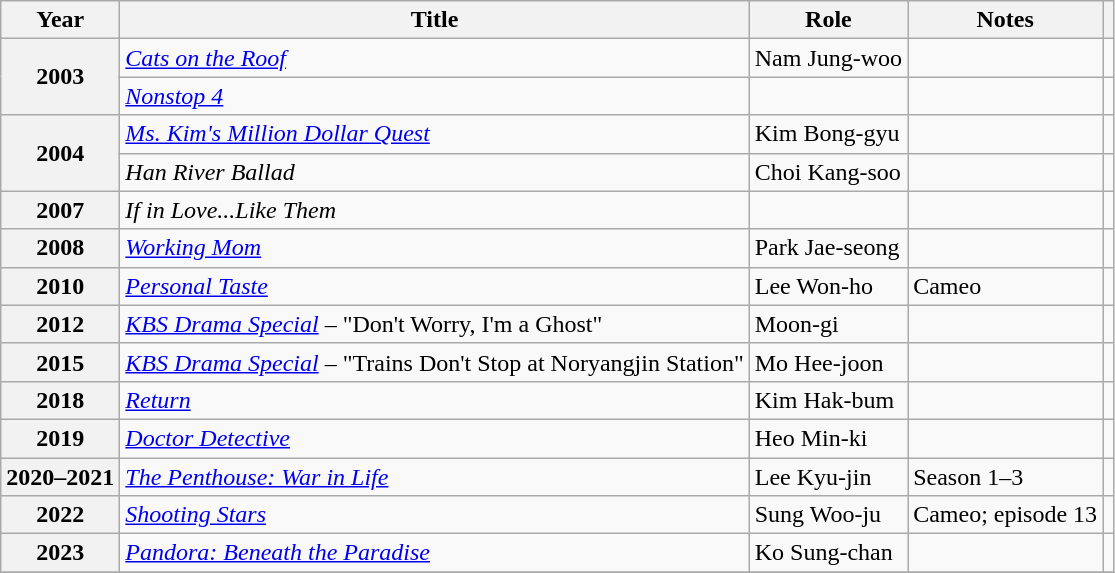<table class="wikitable plainrowheaders sortable">
<tr>
<th scope="col">Year</th>
<th scope="col">Title</th>
<th scope="col">Role</th>
<th scope="col" class="unsortable">Notes</th>
<th scope="col" class="unsortable"></th>
</tr>
<tr>
<th scope="row" rowspan=2>2003</th>
<td><em><a href='#'>Cats on the Roof</a></em></td>
<td>Nam Jung-woo</td>
<td></td>
<td></td>
</tr>
<tr>
<td><em><a href='#'>Nonstop 4</a></em></td>
<td></td>
<td></td>
<td></td>
</tr>
<tr>
<th scope="row" rowspan=2>2004</th>
<td><em><a href='#'>Ms. Kim's Million Dollar Quest</a></em></td>
<td>Kim Bong-gyu</td>
<td></td>
<td></td>
</tr>
<tr>
<td><em>Han River Ballad</em></td>
<td>Choi Kang-soo</td>
<td></td>
<td></td>
</tr>
<tr>
<th scope="row">2007</th>
<td><em>If in Love...Like Them</em></td>
<td></td>
<td></td>
<td></td>
</tr>
<tr>
<th scope="row">2008</th>
<td><em><a href='#'>Working Mom</a></em></td>
<td>Park Jae-seong</td>
<td></td>
<td></td>
</tr>
<tr>
<th scope="row">2010</th>
<td><em><a href='#'>Personal Taste</a></em></td>
<td>Lee Won-ho</td>
<td>Cameo</td>
<td></td>
</tr>
<tr>
<th scope="row">2012</th>
<td><em><a href='#'>KBS Drama Special</a></em> – "Don't Worry, I'm a Ghost"</td>
<td>Moon-gi</td>
<td></td>
<td></td>
</tr>
<tr>
<th scope="row">2015</th>
<td><em><a href='#'>KBS Drama Special</a></em> – "Trains Don't Stop at Noryangjin Station"</td>
<td>Mo Hee-joon</td>
<td></td>
<td></td>
</tr>
<tr>
<th scope="row">2018</th>
<td><em><a href='#'>Return</a></em></td>
<td>Kim Hak-bum</td>
<td></td>
<td></td>
</tr>
<tr>
<th scope="row">2019</th>
<td><em><a href='#'>Doctor Detective</a></em></td>
<td>Heo Min-ki</td>
<td></td>
<td></td>
</tr>
<tr>
<th scope="row">2020–2021</th>
<td><em><a href='#'>The Penthouse: War in Life</a></em></td>
<td>Lee Kyu-jin</td>
<td>Season 1–3</td>
<td></td>
</tr>
<tr>
<th scope="row">2022</th>
<td><em><a href='#'>Shooting Stars</a></em></td>
<td>Sung Woo-ju</td>
<td>Cameo; episode 13</td>
<td style="text-align:center"></td>
</tr>
<tr>
<th scope="row">2023</th>
<td><em><a href='#'>Pandora: Beneath the Paradise</a></em></td>
<td>Ko Sung-chan</td>
<td></td>
<td style="text-align:center"></td>
</tr>
<tr>
</tr>
</table>
